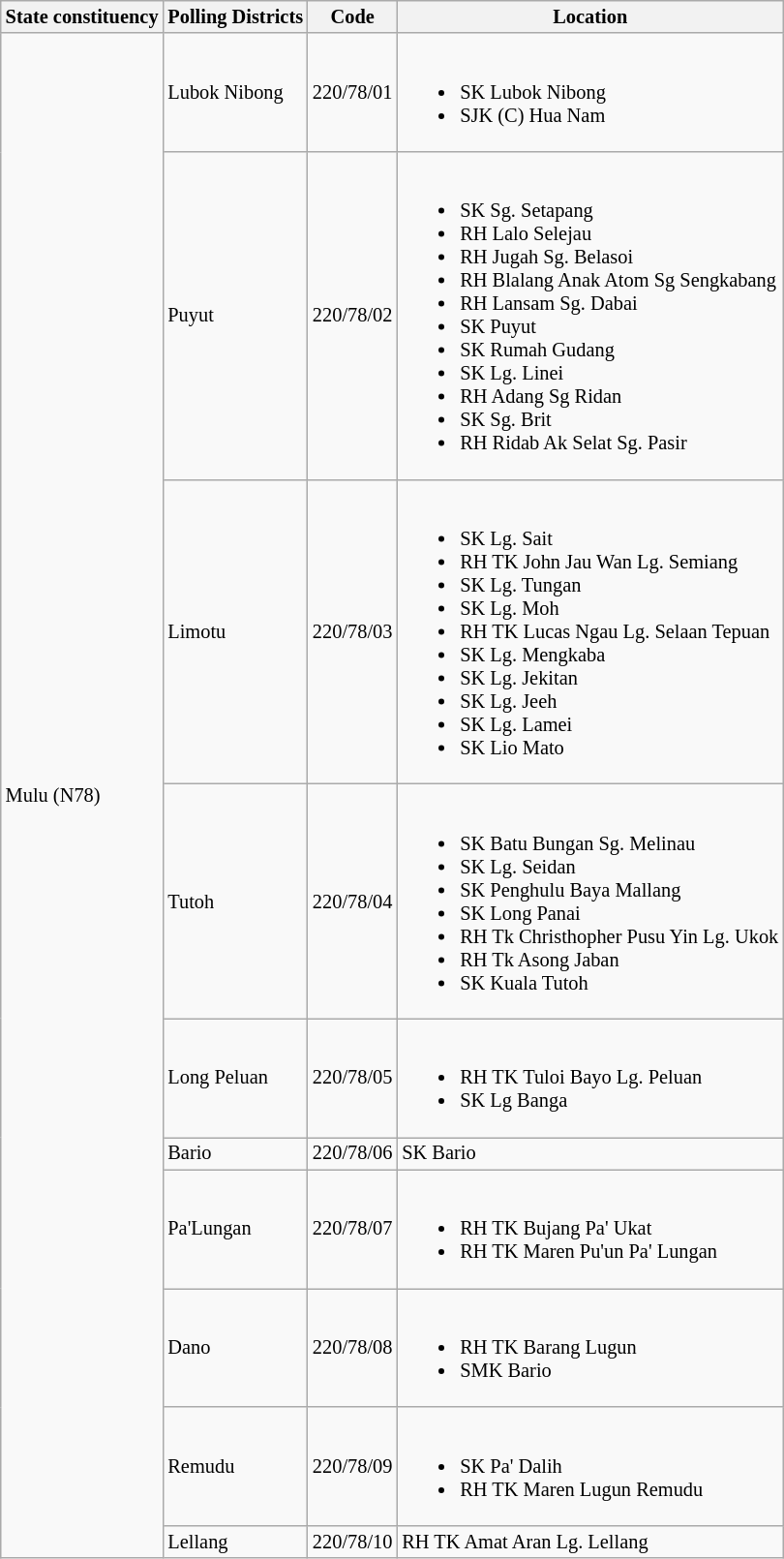<table class="wikitable sortable mw-collapsible" style="white-space:nowrap;font-size:85%">
<tr>
<th>State constituency</th>
<th>Polling Districts</th>
<th>Code</th>
<th>Location</th>
</tr>
<tr>
<td rowspan="10">Mulu (N78)</td>
<td>Lubok Nibong</td>
<td>220/78/01</td>
<td><br><ul><li>SK Lubok Nibong</li><li>SJK (C) Hua Nam</li></ul></td>
</tr>
<tr>
<td>Puyut</td>
<td>220/78/02</td>
<td><br><ul><li>SK Sg. Setapang</li><li>RH Lalo Selejau</li><li>RH Jugah Sg. Belasoi</li><li>RH Blalang Anak Atom Sg Sengkabang</li><li>RH Lansam Sg. Dabai</li><li>SK Puyut</li><li>SK Rumah  Gudang</li><li>SK Lg. Linei</li><li>RH Adang Sg Ridan</li><li>SK Sg. Brit</li><li>RH Ridab Ak Selat Sg. Pasir</li></ul></td>
</tr>
<tr>
<td>Limotu</td>
<td>220/78/03</td>
<td><br><ul><li>SK Lg. Sait</li><li>RH TK John Jau Wan Lg. Semiang</li><li>SK Lg. Tungan</li><li>SK Lg. Moh</li><li>RH TK Lucas Ngau Lg. Selaan Tepuan</li><li>SK Lg. Mengkaba</li><li>SK Lg. Jekitan</li><li>SK Lg. Jeeh</li><li>SK Lg. Lamei</li><li>SK Lio Mato</li></ul></td>
</tr>
<tr>
<td>Tutoh</td>
<td>220/78/04</td>
<td><br><ul><li>SK Batu Bungan Sg. Melinau</li><li>SK Lg. Seidan</li><li>SK Penghulu Baya Mallang</li><li>SK Long Panai</li><li>RH Tk Christhopher Pusu Yin Lg. Ukok</li><li>RH Tk Asong Jaban</li><li>SK Kuala Tutoh</li></ul></td>
</tr>
<tr>
<td>Long Peluan</td>
<td>220/78/05</td>
<td><br><ul><li>RH TK Tuloi Bayo Lg. Peluan</li><li>SK Lg Banga</li></ul></td>
</tr>
<tr>
<td>Bario</td>
<td>220/78/06</td>
<td>SK Bario</td>
</tr>
<tr>
<td>Pa'Lungan</td>
<td>220/78/07</td>
<td><br><ul><li>RH TK Bujang Pa' Ukat</li><li>RH TK Maren Pu'un Pa' Lungan</li></ul></td>
</tr>
<tr>
<td>Dano</td>
<td>220/78/08</td>
<td><br><ul><li>RH TK Barang Lugun</li><li>SMK Bario</li></ul></td>
</tr>
<tr>
<td>Remudu</td>
<td>220/78/09</td>
<td><br><ul><li>SK Pa' Dalih</li><li>RH TK Maren Lugun Remudu</li></ul></td>
</tr>
<tr>
<td>Lellang</td>
<td>220/78/10</td>
<td>RH TK Amat Aran Lg. Lellang</td>
</tr>
</table>
